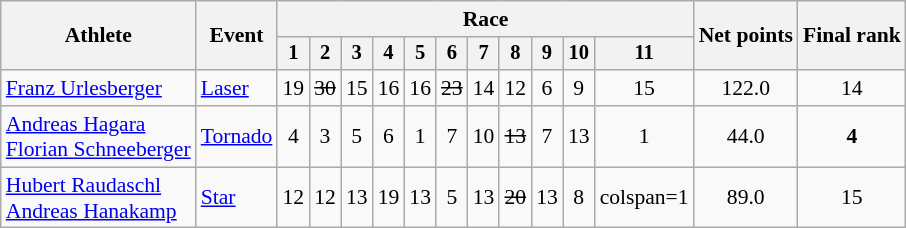<table class="wikitable" style="font-size:90%">
<tr>
<th rowspan="2">Athlete</th>
<th rowspan="2">Event</th>
<th colspan=11>Race</th>
<th rowspan=2>Net points</th>
<th rowspan=2>Final rank</th>
</tr>
<tr style="font-size:95%">
<th>1</th>
<th>2</th>
<th>3</th>
<th>4</th>
<th>5</th>
<th>6</th>
<th>7</th>
<th>8</th>
<th>9</th>
<th>10</th>
<th>11</th>
</tr>
<tr align=center>
<td align=left><a href='#'>Franz Urlesberger</a></td>
<td align=left><a href='#'>Laser</a></td>
<td>19</td>
<td><s>30</s></td>
<td>15</td>
<td>16</td>
<td>16</td>
<td><s>23</s></td>
<td>14</td>
<td>12</td>
<td>6</td>
<td>9</td>
<td>15</td>
<td>122.0</td>
<td>14</td>
</tr>
<tr align=center>
<td align=left><a href='#'>Andreas Hagara</a><br><a href='#'>Florian Schneeberger</a></td>
<td align=left><a href='#'>Tornado</a></td>
<td>4</td>
<td>3</td>
<td>5</td>
<td>6</td>
<td>1</td>
<td>7</td>
<td>10</td>
<td><s>13</s></td>
<td>7</td>
<td>13</td>
<td>1</td>
<td>44.0</td>
<td><strong>4</strong></td>
</tr>
<tr align=center>
<td align=left><a href='#'>Hubert Raudaschl</a><br><a href='#'>Andreas Hanakamp</a></td>
<td align=left><a href='#'>Star</a></td>
<td>12</td>
<td>12</td>
<td>13</td>
<td>19</td>
<td>13</td>
<td>5</td>
<td>13</td>
<td><s>20</s></td>
<td>13</td>
<td>8</td>
<td>colspan=1 </td>
<td>89.0</td>
<td>15</td>
</tr>
</table>
